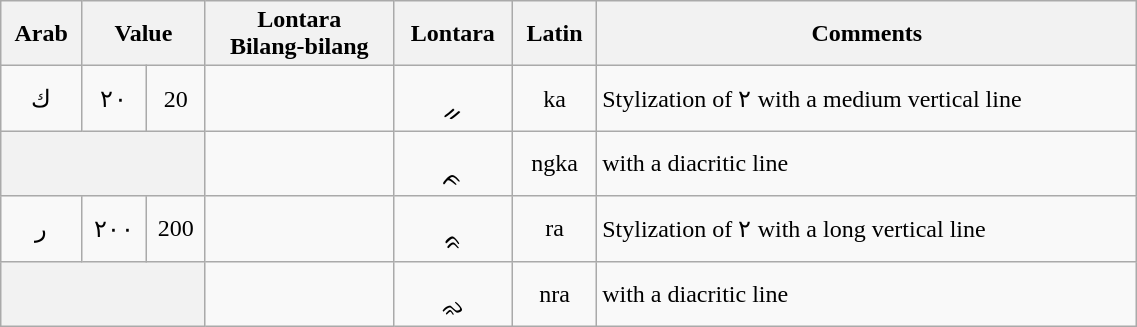<table class="wikitable" style="text-align: center; width: 60%;">
<tr>
<th>Arab</th>
<th colspan=2 style="text-align: center">Value</th>
<th>Lontara<br>Bilang-bilang</th>
<th>Lontara</th>
<th>Latin</th>
<th>Comments</th>
</tr>
<tr>
<td style="text-align: center">ك</td>
<td style="text-align: center">٢٠</td>
<td style="text-align: center">20</td>
<td style="text-align: center"></td>
<td style="text-align: center"><br>ᨀ</td>
<td style="text-align: center">ka</td>
<td style="text-align: left">Stylization of ٢ with a medium vertical line</td>
</tr>
<tr>
<th colspan="3"></th>
<td style="text-align: center"></td>
<td style="text-align: center"><br>ᨃ</td>
<td style="text-align: center">ngka</td>
<td style="text-align: left"> with a diacritic line</td>
</tr>
<tr>
<td style="text-align: center">ر</td>
<td style="text-align: center">٢٠٠</td>
<td style="text-align: center">200</td>
<td style="text-align: center"></td>
<td style="text-align: center"><br>ᨑ</td>
<td style="text-align: center">ra</td>
<td style="text-align: left">Stylization of ٢ with a long vertical line</td>
</tr>
<tr>
<th colspan="3"></th>
<td style="text-align: center"></td>
<td style="text-align: center"><br>ᨋ</td>
<td style="text-align: center">nra</td>
<td style="text-align: left"> with a diacritic line</td>
</tr>
</table>
